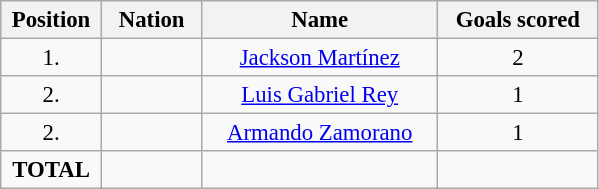<table class="wikitable" style="font-size: 95%; text-align: center;">
<tr>
<th width=60>Position</th>
<th width=60>Nation</th>
<th width=150>Name</th>
<th width=100>Goals scored</th>
</tr>
<tr>
<td>1.</td>
<td></td>
<td><a href='#'>Jackson Martínez</a></td>
<td>2</td>
</tr>
<tr>
<td>2.</td>
<td></td>
<td><a href='#'>Luis Gabriel Rey</a></td>
<td>1</td>
</tr>
<tr>
<td>2.</td>
<td></td>
<td><a href='#'>Armando Zamorano</a></td>
<td>1</td>
</tr>
<tr>
<td><strong>TOTAL</strong></td>
<td></td>
<td></td>
<td></td>
</tr>
</table>
